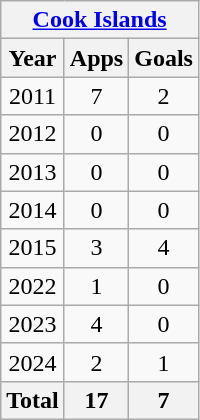<table class="wikitable" style="text-align:center">
<tr>
<th colspan=3><a href='#'>Cook Islands</a></th>
</tr>
<tr>
<th>Year</th>
<th>Apps</th>
<th>Goals</th>
</tr>
<tr>
<td>2011</td>
<td>7</td>
<td>2</td>
</tr>
<tr>
<td>2012</td>
<td>0</td>
<td>0</td>
</tr>
<tr>
<td>2013</td>
<td>0</td>
<td>0</td>
</tr>
<tr>
<td>2014</td>
<td>0</td>
<td>0</td>
</tr>
<tr>
<td>2015</td>
<td>3</td>
<td>4</td>
</tr>
<tr>
<td>2022</td>
<td>1</td>
<td>0</td>
</tr>
<tr>
<td>2023</td>
<td>4</td>
<td>0</td>
</tr>
<tr>
<td>2024</td>
<td>2</td>
<td>1</td>
</tr>
<tr>
<th>Total</th>
<th>17</th>
<th>7</th>
</tr>
</table>
